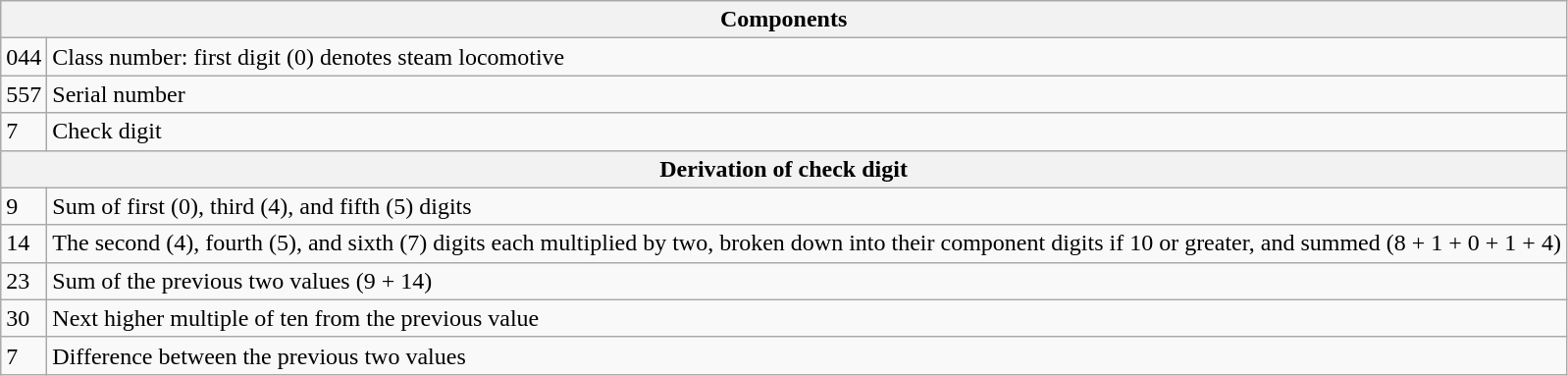<table class="wikitable">
<tr>
<th colspan=2>Components</th>
</tr>
<tr>
<td>044</td>
<td>Class number: first digit (0) denotes steam locomotive</td>
</tr>
<tr>
<td>557</td>
<td>Serial number</td>
</tr>
<tr>
<td>7</td>
<td>Check digit</td>
</tr>
<tr>
<th colspan=2>Derivation of check digit</th>
</tr>
<tr>
<td>9</td>
<td>Sum of first (0), third (4), and fifth (5) digits</td>
</tr>
<tr>
<td>14</td>
<td>The second (4), fourth (5), and sixth (7) digits each multiplied by two, broken down into their component digits if 10 or greater, and summed (8 + 1 + 0 + 1 + 4)</td>
</tr>
<tr>
<td>23</td>
<td>Sum of the previous two values (9 + 14)</td>
</tr>
<tr>
<td>30</td>
<td>Next higher multiple of ten from the previous value</td>
</tr>
<tr>
<td>7</td>
<td>Difference between the previous two values</td>
</tr>
</table>
